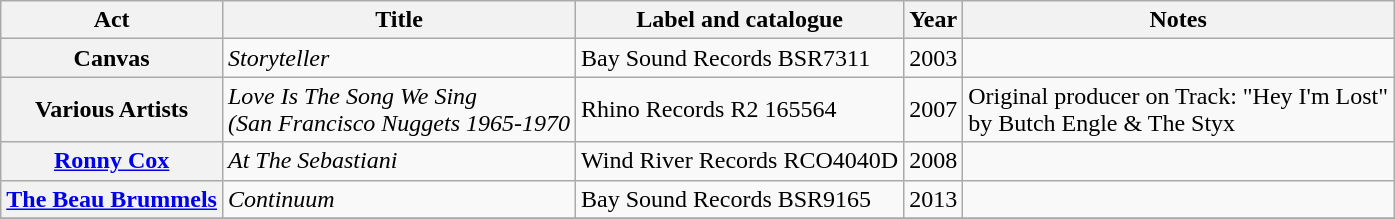<table class="wikitable plainrowheaders sortable">
<tr>
<th scope="col">Act</th>
<th scope="col">Title</th>
<th scope="col">Label and catalogue</th>
<th scope="col">Year</th>
<th scope="col" class="unsortable">Notes</th>
</tr>
<tr>
<th scope="row">Canvas</th>
<td><em>Storyteller</em></td>
<td>Bay Sound Records BSR7311</td>
<td>2003</td>
<td></td>
</tr>
<tr>
<th scope="row">Various Artists</th>
<td><em>Love Is The Song We Sing<br>(San Francisco Nuggets 1965-1970</em></td>
<td>Rhino Records  R2 165564</td>
<td>2007</td>
<td>Original producer on Track: "Hey I'm Lost"<br>by Butch Engle & The Styx</td>
</tr>
<tr>
<th scope="row"><a href='#'>Ronny Cox</a></th>
<td><em>At The Sebastiani</em></td>
<td>Wind River Records RCO4040D</td>
<td>2008</td>
<td></td>
</tr>
<tr>
<th scope="row"><a href='#'>The Beau Brummels</a></th>
<td><em>Continuum</em></td>
<td>Bay Sound Records  BSR9165</td>
<td>2013</td>
<td></td>
</tr>
<tr>
</tr>
</table>
